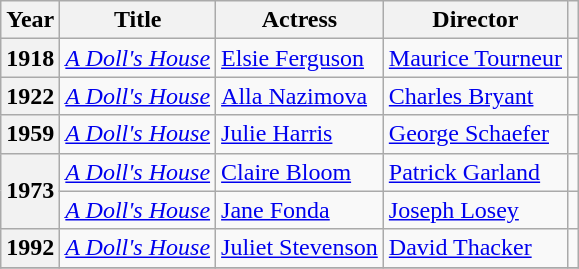<table class="wikitable plainrowheaders sortable"  style=font-size:100%>
<tr>
<th scope=col>Year</th>
<th scope=col>Title</th>
<th scope=col>Actress</th>
<th scope=col>Director</th>
<th scope="col" class="unsortable"></th>
</tr>
<tr>
<th scope="row">1918</th>
<td><em><a href='#'>A Doll's House</a></em></td>
<td><a href='#'>Elsie Ferguson</a></td>
<td><a href='#'>Maurice Tourneur</a></td>
<td style="text-align:center;"></td>
</tr>
<tr>
<th scope="row">1922</th>
<td><em><a href='#'>A Doll's House</a></em></td>
<td><a href='#'>Alla Nazimova</a></td>
<td><a href='#'>Charles Bryant</a></td>
<td style="text-align:center;"></td>
</tr>
<tr>
<th scope="row">1959</th>
<td><em><a href='#'>A Doll's House</a></em></td>
<td><a href='#'>Julie Harris</a></td>
<td><a href='#'>George Schaefer</a></td>
<td style="text-align:center;"></td>
</tr>
<tr>
<th scope="row" rowspan="2">1973</th>
<td><em><a href='#'>A Doll's House</a></em></td>
<td><a href='#'>Claire Bloom</a></td>
<td><a href='#'>Patrick Garland</a></td>
<td style="text-align:center;"></td>
</tr>
<tr>
<td><em><a href='#'>A Doll's House</a></em></td>
<td><a href='#'>Jane Fonda</a></td>
<td><a href='#'>Joseph Losey</a></td>
<td style="text-align:center;"></td>
</tr>
<tr>
<th scope="row">1992</th>
<td><em><a href='#'>A Doll's House</a></em></td>
<td><a href='#'>Juliet Stevenson</a></td>
<td><a href='#'>David Thacker</a></td>
<td style="text-align:center;"></td>
</tr>
<tr>
</tr>
</table>
